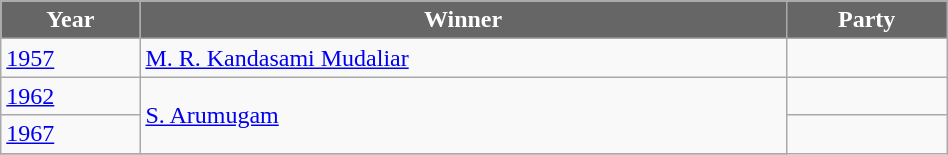<table class="wikitable" width="50%">
<tr>
<th style="background-color:#666666; color:white">Year</th>
<th style="background-color:#666666; color:white">Winner</th>
<th style="background-color:#666666; color:white" colspan="2">Party</th>
</tr>
<tr>
<td><a href='#'>1957</a></td>
<td><a href='#'>M. R. Kandasami Mudaliar</a></td>
<td></td>
</tr>
<tr>
<td><a href='#'>1962</a></td>
<td rowspan=2><a href='#'>S. Arumugam</a></td>
<td></td>
</tr>
<tr>
<td><a href='#'>1967</a></td>
</tr>
<tr>
</tr>
</table>
